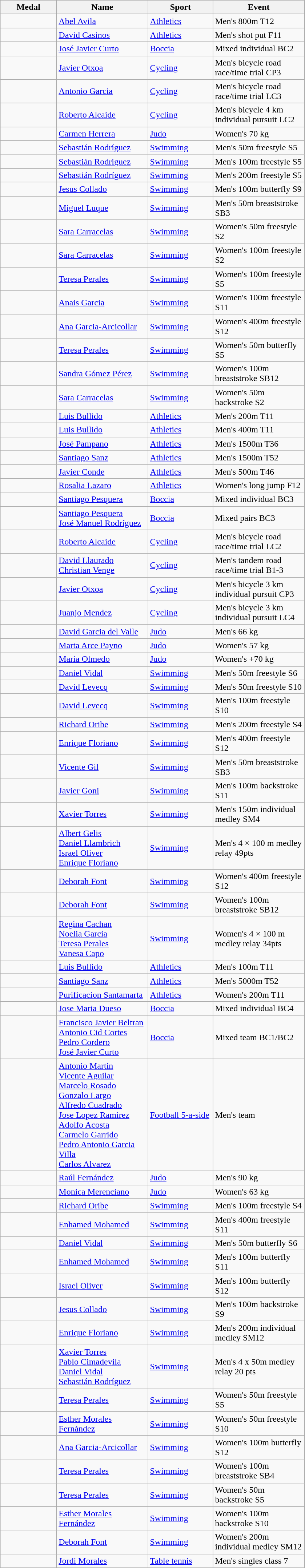<table class="wikitable">
<tr>
<th style="width:6em">Medal</th>
<th style="width:10em">Name</th>
<th style="width:7em">Sport</th>
<th style="width:10em">Event</th>
</tr>
<tr>
<td></td>
<td><a href='#'>Abel Avila</a></td>
<td><a href='#'>Athletics</a></td>
<td>Men's 800m T12</td>
</tr>
<tr>
<td></td>
<td><a href='#'>David Casinos</a></td>
<td><a href='#'>Athletics</a></td>
<td>Men's shot put F11</td>
</tr>
<tr>
<td></td>
<td><a href='#'>José Javier Curto</a></td>
<td><a href='#'>Boccia</a></td>
<td>Mixed individual BC2</td>
</tr>
<tr>
<td></td>
<td><a href='#'>Javier Otxoa</a></td>
<td><a href='#'>Cycling</a></td>
<td>Men's bicycle road race/time trial CP3</td>
</tr>
<tr>
<td></td>
<td><a href='#'>Antonio Garcia</a></td>
<td><a href='#'>Cycling</a></td>
<td>Men's bicycle road race/time trial LC3</td>
</tr>
<tr>
<td></td>
<td><a href='#'>Roberto Alcaide</a></td>
<td><a href='#'>Cycling</a></td>
<td>Men's bicycle 4 km individual pursuit LC2</td>
</tr>
<tr>
<td></td>
<td><a href='#'>Carmen Herrera</a></td>
<td><a href='#'>Judo</a></td>
<td>Women's 70 kg</td>
</tr>
<tr>
<td></td>
<td><a href='#'>Sebastián Rodríguez</a></td>
<td><a href='#'>Swimming</a></td>
<td>Men's 50m freestyle S5</td>
</tr>
<tr>
<td></td>
<td><a href='#'>Sebastián Rodríguez</a></td>
<td><a href='#'>Swimming</a></td>
<td>Men's 100m freestyle S5</td>
</tr>
<tr>
<td></td>
<td><a href='#'>Sebastián Rodríguez</a></td>
<td><a href='#'>Swimming</a></td>
<td>Men's 200m freestyle S5</td>
</tr>
<tr>
<td></td>
<td><a href='#'>Jesus Collado</a></td>
<td><a href='#'>Swimming</a></td>
<td>Men's 100m butterfly S9</td>
</tr>
<tr>
<td></td>
<td><a href='#'>Miguel Luque</a></td>
<td><a href='#'>Swimming</a></td>
<td>Men's 50m breaststroke SB3</td>
</tr>
<tr>
<td></td>
<td><a href='#'>Sara Carracelas</a></td>
<td><a href='#'>Swimming</a></td>
<td>Women's 50m freestyle S2</td>
</tr>
<tr>
<td></td>
<td><a href='#'>Sara Carracelas</a></td>
<td><a href='#'>Swimming</a></td>
<td>Women's 100m freestyle S2</td>
</tr>
<tr>
<td></td>
<td><a href='#'>Teresa Perales</a></td>
<td><a href='#'>Swimming</a></td>
<td>Women's 100m freestyle S5</td>
</tr>
<tr>
<td></td>
<td><a href='#'>Anais Garcia</a></td>
<td><a href='#'>Swimming</a></td>
<td>Women's 100m freestyle S11</td>
</tr>
<tr>
<td></td>
<td><a href='#'>Ana Garcia-Arcicollar</a></td>
<td><a href='#'>Swimming</a></td>
<td>Women's 400m freestyle S12</td>
</tr>
<tr>
<td></td>
<td><a href='#'>Teresa Perales</a></td>
<td><a href='#'>Swimming</a></td>
<td>Women's 50m butterfly S5</td>
</tr>
<tr>
<td></td>
<td><a href='#'>Sandra Gómez Pérez</a></td>
<td><a href='#'>Swimming</a></td>
<td>Women's 100m breaststroke SB12</td>
</tr>
<tr>
<td></td>
<td><a href='#'>Sara Carracelas</a></td>
<td><a href='#'>Swimming</a></td>
<td>Women's 50m backstroke S2</td>
</tr>
<tr>
<td></td>
<td><a href='#'>Luis Bullido</a></td>
<td><a href='#'>Athletics</a></td>
<td>Men's 200m T11</td>
</tr>
<tr>
<td></td>
<td><a href='#'>Luis Bullido</a></td>
<td><a href='#'>Athletics</a></td>
<td>Men's 400m T11</td>
</tr>
<tr>
<td></td>
<td><a href='#'>José Pampano</a></td>
<td><a href='#'>Athletics</a></td>
<td>Men's 1500m T36</td>
</tr>
<tr>
<td></td>
<td><a href='#'>Santiago Sanz</a></td>
<td><a href='#'>Athletics</a></td>
<td>Men's 1500m T52</td>
</tr>
<tr>
<td></td>
<td><a href='#'>Javier Conde</a></td>
<td><a href='#'>Athletics</a></td>
<td>Men's 500m T46</td>
</tr>
<tr>
<td></td>
<td><a href='#'>Rosalia Lazaro</a></td>
<td><a href='#'>Athletics</a></td>
<td>Women's long jump F12</td>
</tr>
<tr>
<td></td>
<td><a href='#'>Santiago Pesquera</a></td>
<td><a href='#'>Boccia</a></td>
<td>Mixed individual BC3</td>
</tr>
<tr>
<td></td>
<td><a href='#'>Santiago Pesquera</a><br> <a href='#'>José Manuel Rodríguez</a></td>
<td><a href='#'>Boccia</a></td>
<td>Mixed pairs BC3</td>
</tr>
<tr>
<td></td>
<td><a href='#'>Roberto Alcaide</a></td>
<td><a href='#'>Cycling</a></td>
<td>Men's bicycle road race/time trial LC2</td>
</tr>
<tr>
<td></td>
<td><a href='#'>David Llaurado</a><br> <a href='#'>Christian Venge</a></td>
<td><a href='#'>Cycling</a></td>
<td>Men's tandem road race/time trial B1-3</td>
</tr>
<tr>
<td></td>
<td><a href='#'>Javier Otxoa</a></td>
<td><a href='#'>Cycling</a></td>
<td>Men's bicycle 3 km individual pursuit CP3</td>
</tr>
<tr>
<td></td>
<td><a href='#'>Juanjo Mendez</a></td>
<td><a href='#'>Cycling</a></td>
<td>Men's bicycle 3 km individual pursuit LC4</td>
</tr>
<tr>
<td></td>
<td><a href='#'>David Garcia del Valle</a></td>
<td><a href='#'>Judo</a></td>
<td>Men's 66 kg</td>
</tr>
<tr>
<td></td>
<td><a href='#'>Marta Arce Payno</a></td>
<td><a href='#'>Judo</a></td>
<td>Women's 57 kg</td>
</tr>
<tr>
<td></td>
<td><a href='#'>Maria Olmedo</a></td>
<td><a href='#'>Judo</a></td>
<td>Women's +70 kg</td>
</tr>
<tr>
<td></td>
<td><a href='#'>Daniel Vidal</a></td>
<td><a href='#'>Swimming</a></td>
<td>Men's 50m freestyle S6</td>
</tr>
<tr>
<td></td>
<td><a href='#'>David Levecq</a></td>
<td><a href='#'>Swimming</a></td>
<td>Men's 50m freestyle S10</td>
</tr>
<tr>
<td></td>
<td><a href='#'>David Levecq</a></td>
<td><a href='#'>Swimming</a></td>
<td>Men's 100m freestyle S10</td>
</tr>
<tr>
<td></td>
<td><a href='#'>Richard Oribe</a></td>
<td><a href='#'>Swimming</a></td>
<td>Men's 200m freestyle S4</td>
</tr>
<tr>
<td></td>
<td><a href='#'>Enrique Floriano</a></td>
<td><a href='#'>Swimming</a></td>
<td>Men's 400m freestyle S12</td>
</tr>
<tr>
<td></td>
<td><a href='#'>Vicente Gil</a></td>
<td><a href='#'>Swimming</a></td>
<td>Men's 50m breaststroke SB3</td>
</tr>
<tr>
<td></td>
<td><a href='#'>Javier Goni</a></td>
<td><a href='#'>Swimming</a></td>
<td>Men's 100m backstroke S11</td>
</tr>
<tr>
<td></td>
<td><a href='#'>Xavier Torres</a></td>
<td><a href='#'>Swimming</a></td>
<td>Men's 150m individual medley SM4</td>
</tr>
<tr>
<td></td>
<td><a href='#'>Albert Gelis</a><br> <a href='#'>Daniel Llambrich</a><br> <a href='#'>Israel Oliver</a><br> <a href='#'>Enrique Floriano</a></td>
<td><a href='#'>Swimming</a></td>
<td>Men's 4 × 100 m medley relay 49pts</td>
</tr>
<tr>
<td></td>
<td><a href='#'>Deborah Font</a></td>
<td><a href='#'>Swimming</a></td>
<td>Women's 400m freestyle S12</td>
</tr>
<tr>
<td></td>
<td><a href='#'>Deborah Font</a></td>
<td><a href='#'>Swimming</a></td>
<td>Women's 100m breaststroke SB12</td>
</tr>
<tr>
<td></td>
<td><a href='#'>Regina Cachan</a><br> <a href='#'>Noelia Garcia</a><br> <a href='#'>Teresa Perales</a><br> <a href='#'>Vanesa Capo</a></td>
<td><a href='#'>Swimming</a></td>
<td>Women's 4 × 100 m medley relay 34pts</td>
</tr>
<tr>
<td></td>
<td><a href='#'>Luis Bullido</a></td>
<td><a href='#'>Athletics</a></td>
<td>Men's 100m T11</td>
</tr>
<tr>
<td></td>
<td><a href='#'>Santiago Sanz</a></td>
<td><a href='#'>Athletics</a></td>
<td>Men's 5000m T52</td>
</tr>
<tr>
<td></td>
<td><a href='#'>Purificacion Santamarta</a></td>
<td><a href='#'>Athletics</a></td>
<td>Women's 200m T11</td>
</tr>
<tr>
<td></td>
<td><a href='#'>Jose Maria Dueso</a></td>
<td><a href='#'>Boccia</a></td>
<td>Mixed individual BC4</td>
</tr>
<tr>
<td></td>
<td><a href='#'>Francisco Javier Beltran</a><br> <a href='#'>Antonio Cid Cortes</a><br> <a href='#'>Pedro Cordero</a><br> <a href='#'>José Javier Curto</a></td>
<td><a href='#'>Boccia</a></td>
<td>Mixed team BC1/BC2</td>
</tr>
<tr>
<td></td>
<td><a href='#'>Antonio Martin</a><br> <a href='#'>Vicente Aguilar</a><br> <a href='#'>Marcelo Rosado</a><br> <a href='#'>Gonzalo Largo</a><br> <a href='#'>Alfredo Cuadrado</a><br> <a href='#'>Jose Lopez Ramirez</a><br> <a href='#'>Adolfo Acosta</a><br> <a href='#'>Carmelo Garrido</a><br> <a href='#'>Pedro Antonio Garcia Villa</a><br> <a href='#'>Carlos Alvarez</a></td>
<td><a href='#'>Football 5-a-side</a></td>
<td>Men's team</td>
</tr>
<tr>
<td></td>
<td><a href='#'>Raúl Fernández</a></td>
<td><a href='#'>Judo</a></td>
<td>Men's 90 kg</td>
</tr>
<tr>
<td></td>
<td><a href='#'>Monica Merenciano</a></td>
<td><a href='#'>Judo</a></td>
<td>Women's 63 kg</td>
</tr>
<tr>
<td></td>
<td><a href='#'>Richard Oribe</a></td>
<td><a href='#'>Swimming</a></td>
<td>Men's 100m freestyle S4</td>
</tr>
<tr>
<td></td>
<td><a href='#'>Enhamed Mohamed</a></td>
<td><a href='#'>Swimming</a></td>
<td>Men's 400m freestyle S11</td>
</tr>
<tr>
<td></td>
<td><a href='#'>Daniel Vidal</a></td>
<td><a href='#'>Swimming</a></td>
<td>Men's 50m butterfly S6</td>
</tr>
<tr>
<td></td>
<td><a href='#'>Enhamed Mohamed</a></td>
<td><a href='#'>Swimming</a></td>
<td>Men's 100m butterfly S11</td>
</tr>
<tr>
<td></td>
<td><a href='#'>Israel Oliver</a></td>
<td><a href='#'>Swimming</a></td>
<td>Men's 100m butterfly S12</td>
</tr>
<tr>
<td></td>
<td><a href='#'>Jesus Collado</a></td>
<td><a href='#'>Swimming</a></td>
<td>Men's 100m backstroke S9</td>
</tr>
<tr>
<td></td>
<td><a href='#'>Enrique Floriano</a></td>
<td><a href='#'>Swimming</a></td>
<td>Men's 200m individual medley SM12</td>
</tr>
<tr>
<td></td>
<td><a href='#'>Xavier Torres</a><br> <a href='#'>Pablo Cimadevila</a><br> <a href='#'>Daniel Vidal</a><br> <a href='#'>Sebastián Rodríguez</a></td>
<td><a href='#'>Swimming</a></td>
<td>Men's 4 x 50m medley relay 20 pts</td>
</tr>
<tr>
<td></td>
<td><a href='#'>Teresa Perales</a></td>
<td><a href='#'>Swimming</a></td>
<td>Women's 50m freestyle S5</td>
</tr>
<tr>
<td></td>
<td><a href='#'>Esther Morales Fernández</a></td>
<td><a href='#'>Swimming</a></td>
<td>Women's 50m freestyle S10</td>
</tr>
<tr>
<td></td>
<td><a href='#'>Ana Garcia-Arcicollar</a></td>
<td><a href='#'>Swimming</a></td>
<td>Women's 100m butterfly S12</td>
</tr>
<tr>
<td></td>
<td><a href='#'>Teresa Perales</a></td>
<td><a href='#'>Swimming</a></td>
<td>Women's 100m breaststroke SB4</td>
</tr>
<tr>
<td></td>
<td><a href='#'>Teresa Perales</a></td>
<td><a href='#'>Swimming</a></td>
<td>Women's 50m backstroke S5</td>
</tr>
<tr>
<td></td>
<td><a href='#'>Esther Morales Fernández</a></td>
<td><a href='#'>Swimming</a></td>
<td>Women's 100m backstroke S10</td>
</tr>
<tr>
<td></td>
<td><a href='#'>Deborah Font</a></td>
<td><a href='#'>Swimming</a></td>
<td>Women's 200m individual medley SM12</td>
</tr>
<tr>
<td></td>
<td><a href='#'>Jordi Morales</a></td>
<td><a href='#'>Table tennis</a></td>
<td>Men's singles class 7</td>
</tr>
</table>
